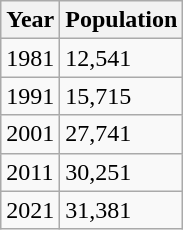<table class=wikitable>
<tr>
<th>Year</th>
<th>Population</th>
</tr>
<tr>
<td>1981</td>
<td>12,541</td>
</tr>
<tr>
<td>1991</td>
<td>15,715</td>
</tr>
<tr>
<td>2001</td>
<td>27,741</td>
</tr>
<tr>
<td>2011</td>
<td>30,251</td>
</tr>
<tr>
<td>2021</td>
<td>31,381</td>
</tr>
</table>
